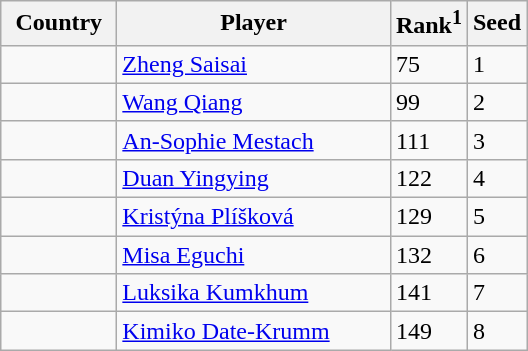<table class="sortable wikitable">
<tr>
<th width="70">Country</th>
<th width="175">Player</th>
<th>Rank<sup>1</sup></th>
<th>Seed</th>
</tr>
<tr>
<td></td>
<td><a href='#'>Zheng Saisai</a></td>
<td>75</td>
<td>1</td>
</tr>
<tr>
<td></td>
<td><a href='#'>Wang Qiang</a></td>
<td>99</td>
<td>2</td>
</tr>
<tr>
<td></td>
<td><a href='#'>An-Sophie Mestach</a></td>
<td>111</td>
<td>3</td>
</tr>
<tr>
<td></td>
<td><a href='#'>Duan Yingying</a></td>
<td>122</td>
<td>4</td>
</tr>
<tr>
<td></td>
<td><a href='#'>Kristýna Plíšková</a></td>
<td>129</td>
<td>5</td>
</tr>
<tr>
<td></td>
<td><a href='#'>Misa Eguchi</a></td>
<td>132</td>
<td>6</td>
</tr>
<tr>
<td></td>
<td><a href='#'>Luksika Kumkhum</a></td>
<td>141</td>
<td>7</td>
</tr>
<tr>
<td></td>
<td><a href='#'>Kimiko Date-Krumm</a></td>
<td>149</td>
<td>8</td>
</tr>
</table>
